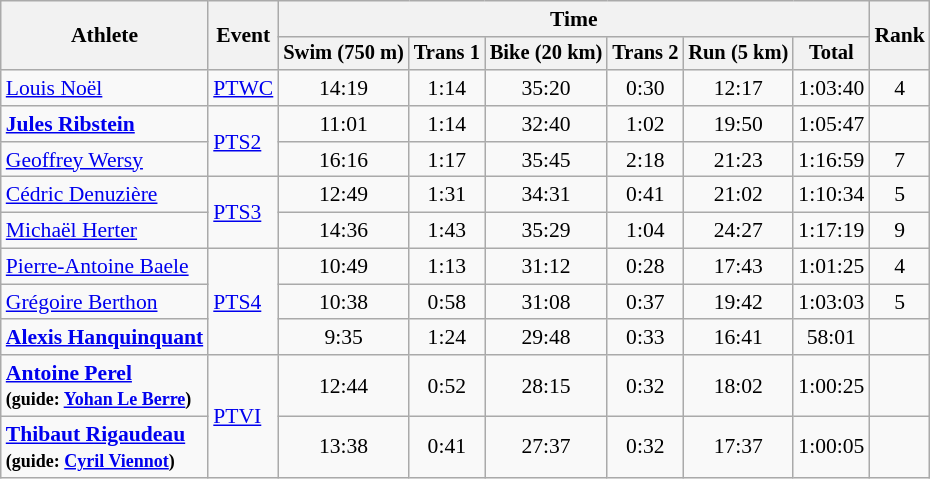<table class=wikitable style="font-size:90%;text-align:center">
<tr>
<th rowspan=2>Athlete</th>
<th rowspan=2>Event</th>
<th colspan=6>Time</th>
<th rowspan=2>Rank</th>
</tr>
<tr style="font-size:95%">
<th>Swim (750 m)</th>
<th>Trans 1</th>
<th>Bike (20 km)</th>
<th>Trans 2</th>
<th>Run (5 km)</th>
<th>Total</th>
</tr>
<tr align=center>
<td align=left><a href='#'>Louis Noël</a></td>
<td align=left><a href='#'>PTWC</a></td>
<td>14:19</td>
<td>1:14</td>
<td>35:20</td>
<td>0:30</td>
<td>12:17</td>
<td>1:03:40</td>
<td>4</td>
</tr>
<tr align=center>
<td align=left><strong><a href='#'>Jules Ribstein</a></strong></td>
<td align=left rowspan=2><a href='#'>PTS2</a></td>
<td>11:01</td>
<td>1:14</td>
<td>32:40</td>
<td>1:02</td>
<td>19:50</td>
<td>1:05:47</td>
<td></td>
</tr>
<tr align=center>
<td align=left><a href='#'>Geoffrey Wersy</a></td>
<td>16:16</td>
<td>1:17</td>
<td>35:45</td>
<td>2:18</td>
<td>21:23</td>
<td>1:16:59</td>
<td>7</td>
</tr>
<tr align=center>
<td align=left><a href='#'>Cédric Denuzière</a></td>
<td align=left rowspan=2><a href='#'>PTS3</a></td>
<td>12:49</td>
<td>1:31</td>
<td>34:31</td>
<td>0:41</td>
<td>21:02</td>
<td>1:10:34</td>
<td>5</td>
</tr>
<tr align=center>
<td align=left><a href='#'>Michaël Herter</a></td>
<td>14:36</td>
<td>1:43</td>
<td>35:29</td>
<td>1:04</td>
<td>24:27</td>
<td>1:17:19</td>
<td>9</td>
</tr>
<tr align=center>
<td align=left><a href='#'>Pierre-Antoine Baele</a></td>
<td align=left rowspan=3><a href='#'>PTS4</a></td>
<td>10:49</td>
<td>1:13</td>
<td>31:12</td>
<td>0:28</td>
<td>17:43</td>
<td>1:01:25</td>
<td>4</td>
</tr>
<tr align=center>
<td align=left><a href='#'>Grégoire Berthon</a></td>
<td>10:38</td>
<td>0:58</td>
<td>31:08</td>
<td>0:37</td>
<td>19:42</td>
<td>1:03:03</td>
<td>5</td>
</tr>
<tr align=center>
<td align=left><strong><a href='#'>Alexis Hanquinquant</a></strong></td>
<td>9:35</td>
<td>1:24</td>
<td>29:48</td>
<td>0:33</td>
<td>16:41</td>
<td>58:01</td>
<td></td>
</tr>
<tr align=center>
<td align=left><strong><a href='#'>Antoine Perel</a><br><small>(guide: <a href='#'>Yohan Le Berre</a>)</small></strong></td>
<td align=left rowspan=2><a href='#'>PTVI</a></td>
<td>12:44</td>
<td>0:52</td>
<td>28:15</td>
<td>0:32</td>
<td>18:02</td>
<td>1:00:25</td>
<td></td>
</tr>
<tr align=center>
<td align=left><strong><a href='#'>Thibaut Rigaudeau</a><br><small>(guide: <a href='#'>Cyril Viennot</a>)</small></strong></td>
<td>13:38</td>
<td>0:41</td>
<td>27:37</td>
<td>0:32</td>
<td>17:37</td>
<td>1:00:05</td>
<td></td>
</tr>
</table>
